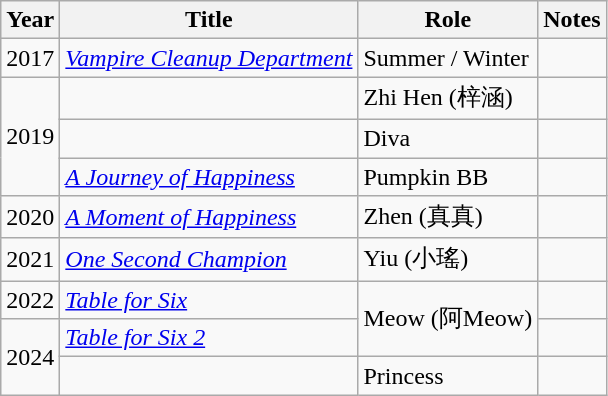<table class="wikitable">
<tr>
<th>Year</th>
<th>Title</th>
<th>Role</th>
<th>Notes</th>
</tr>
<tr>
<td>2017</td>
<td><em><a href='#'>Vampire Cleanup Department</a></em></td>
<td>Summer / Winter</td>
<td></td>
</tr>
<tr>
<td rowspan="3">2019</td>
<td><em></em></td>
<td>Zhi Hen (梓涵)</td>
<td></td>
</tr>
<tr>
<td><em></em></td>
<td>Diva</td>
<td></td>
</tr>
<tr>
<td><em><a href='#'>A Journey of Happiness</a></em></td>
<td>Pumpkin BB</td>
<td></td>
</tr>
<tr>
<td>2020</td>
<td><em><a href='#'>A Moment of Happiness</a></em></td>
<td>Zhen (真真)</td>
<td></td>
</tr>
<tr>
<td>2021</td>
<td><em><a href='#'>One Second Champion</a></em></td>
<td>Yiu (小瑤)</td>
<td></td>
</tr>
<tr>
<td>2022</td>
<td><em><a href='#'>Table for Six</a></em></td>
<td rowspan="2">Meow (阿Meow)</td>
<td></td>
</tr>
<tr>
<td rowspan="2">2024</td>
<td><em><a href='#'>Table for Six 2</a></em></td>
<td></td>
</tr>
<tr>
<td><em></em></td>
<td>Princess</td>
<td></td>
</tr>
</table>
